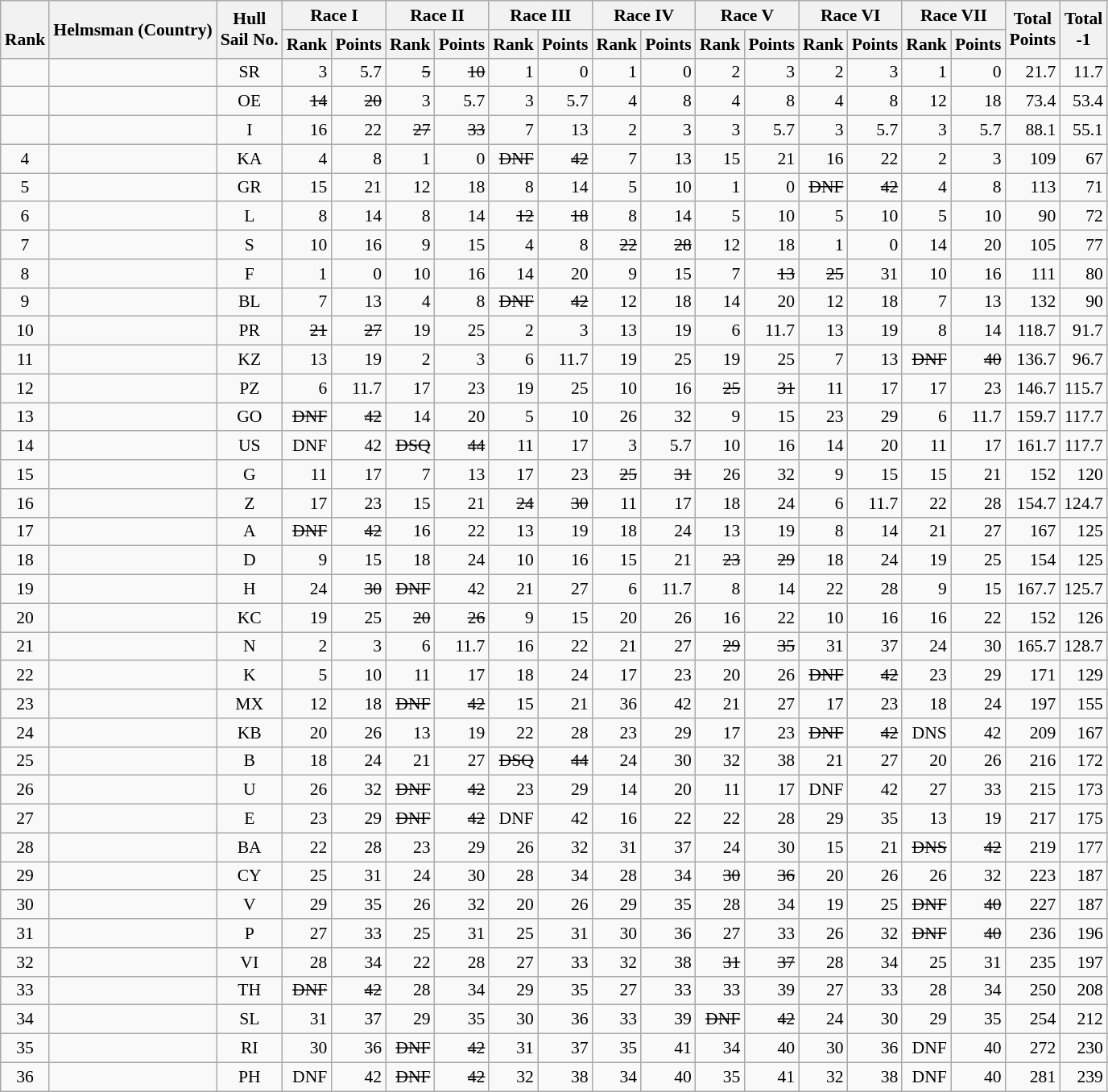<table class="wikitable" style="text-align:right; font-size:90%">
<tr>
<th rowspan="2"><br>Rank</th>
<th rowspan="2">Helmsman (Country)</th>
<th rowspan="2">Hull<br>Sail No.</th>
<th colspan="2">Race I</th>
<th colspan="2">Race II</th>
<th colspan="2">Race III</th>
<th colspan="2">Race IV</th>
<th colspan="2">Race V</th>
<th colspan="2">Race VI</th>
<th colspan="2">Race VII</th>
<th rowspan="2">Total <br>Points <br> </th>
<th rowspan="2">Total<br>-1<br> </th>
</tr>
<tr>
<th>Rank</th>
<th>Points</th>
<th>Rank</th>
<th>Points</th>
<th>Rank</th>
<th>Points</th>
<th>Rank</th>
<th>Points</th>
<th>Rank</th>
<th>Points</th>
<th>Rank</th>
<th>Points</th>
<th>Rank</th>
<th>Points</th>
</tr>
<tr style="vertical-align:top;">
<td align=center></td>
<td align=left></td>
<td align=center>SR</td>
<td>3</td>
<td>5.7</td>
<td><s>5</s></td>
<td><s>10</s></td>
<td>1</td>
<td>0</td>
<td>1</td>
<td>0</td>
<td>2</td>
<td>3</td>
<td>2</td>
<td>3</td>
<td>1</td>
<td>0</td>
<td>21.7</td>
<td>11.7</td>
</tr>
<tr style=vertical-align:top;>
<td align=center></td>
<td align=left></td>
<td align=center>OE</td>
<td><s>14</s></td>
<td><s>20</s></td>
<td>3</td>
<td>5.7</td>
<td>3</td>
<td>5.7</td>
<td>4</td>
<td>8</td>
<td>4</td>
<td>8</td>
<td>4</td>
<td>8</td>
<td>12</td>
<td>18</td>
<td>73.4</td>
<td>53.4</td>
</tr>
<tr style=vertical-align:top;>
<td align=center></td>
<td align=left></td>
<td align=center>I</td>
<td>16</td>
<td>22</td>
<td><s>27</s></td>
<td><s>33</s></td>
<td>7</td>
<td>13</td>
<td>2</td>
<td>3</td>
<td>3</td>
<td>5.7</td>
<td>3</td>
<td>5.7</td>
<td>3</td>
<td>5.7</td>
<td>88.1</td>
<td>55.1</td>
</tr>
<tr style=vertical-align:top;>
<td align=center>4</td>
<td align=left></td>
<td align=center>KA</td>
<td>4</td>
<td>8</td>
<td>1</td>
<td>0</td>
<td><s>DNF</s></td>
<td><s>42</s></td>
<td>7</td>
<td>13</td>
<td>15</td>
<td>21</td>
<td>16</td>
<td>22</td>
<td>2</td>
<td>3</td>
<td>109</td>
<td>67</td>
</tr>
<tr style=vertical-align:top;>
<td align=center>5</td>
<td align=left></td>
<td align=center>GR</td>
<td>15</td>
<td>21</td>
<td>12</td>
<td>18</td>
<td>8</td>
<td>14</td>
<td>5</td>
<td>10</td>
<td>1</td>
<td>0</td>
<td><s>DNF</s></td>
<td><s>42</s></td>
<td>4</td>
<td>8</td>
<td>113</td>
<td>71</td>
</tr>
<tr style=vertical-align:top;>
<td align=center>6</td>
<td align=left></td>
<td align=center>L</td>
<td>8</td>
<td>14</td>
<td>8</td>
<td>14</td>
<td><s>12</s></td>
<td><s>18</s></td>
<td>8</td>
<td>14</td>
<td>5</td>
<td>10</td>
<td>5</td>
<td>10</td>
<td>5</td>
<td>10</td>
<td>90</td>
<td>72</td>
</tr>
<tr style=vertical-align:top;>
<td align=center>7</td>
<td align=left></td>
<td align=center>S</td>
<td>10</td>
<td>16</td>
<td>9</td>
<td>15</td>
<td>4</td>
<td>8</td>
<td><s>22</s></td>
<td><s>28</s></td>
<td>12</td>
<td>18</td>
<td>1</td>
<td>0</td>
<td>14</td>
<td>20</td>
<td>105</td>
<td>77</td>
</tr>
<tr style=vertical-align:top;>
<td align=center>8</td>
<td align=left></td>
<td align=center>F</td>
<td>1</td>
<td>0</td>
<td>10</td>
<td>16</td>
<td>14</td>
<td>20</td>
<td>9</td>
<td>15</td>
<td>7</td>
<td><s>13</s></td>
<td><s>25</s></td>
<td>31</td>
<td>10</td>
<td>16</td>
<td>111</td>
<td>80</td>
</tr>
<tr style=vertical-align:top;>
<td align=center>9</td>
<td align=left></td>
<td align=center>BL</td>
<td>7</td>
<td>13</td>
<td>4</td>
<td>8</td>
<td><s>DNF</s></td>
<td><s>42</s></td>
<td>12</td>
<td>18</td>
<td>14</td>
<td>20</td>
<td>12</td>
<td>18</td>
<td>7</td>
<td>13</td>
<td>132</td>
<td>90</td>
</tr>
<tr style=vertical-align:top;>
<td align=center>10</td>
<td align=left></td>
<td align=center>PR</td>
<td><s>21</s></td>
<td><s>27</s></td>
<td>19</td>
<td>25</td>
<td>2</td>
<td>3</td>
<td>13</td>
<td>19</td>
<td>6</td>
<td>11.7</td>
<td>13</td>
<td>19</td>
<td>8</td>
<td>14</td>
<td>118.7</td>
<td>91.7</td>
</tr>
<tr style=vertical-align:top;>
<td align=center>11</td>
<td align=left></td>
<td align=center>KZ</td>
<td>13</td>
<td>19</td>
<td>2</td>
<td>3</td>
<td>6</td>
<td>11.7</td>
<td>19</td>
<td>25</td>
<td>19</td>
<td>25</td>
<td>7</td>
<td>13</td>
<td><s>DNF</s></td>
<td><s>40</s></td>
<td>136.7</td>
<td>96.7</td>
</tr>
<tr style=vertical-align:top;>
<td align=center>12</td>
<td align=left></td>
<td align=center>PZ</td>
<td>6</td>
<td>11.7</td>
<td>17</td>
<td>23</td>
<td>19</td>
<td>25</td>
<td>10</td>
<td>16</td>
<td><s>25</s></td>
<td><s>31</s></td>
<td>11</td>
<td>17</td>
<td>17</td>
<td>23</td>
<td>146.7</td>
<td>115.7</td>
</tr>
<tr style=vertical-align:top;>
<td align=center>13</td>
<td align=left></td>
<td align=center>GO</td>
<td><s>DNF</s></td>
<td><s>42</s></td>
<td>14</td>
<td>20</td>
<td>5</td>
<td>10</td>
<td>26</td>
<td>32</td>
<td>9</td>
<td>15</td>
<td>23</td>
<td>29</td>
<td>6</td>
<td>11.7</td>
<td>159.7</td>
<td>117.7</td>
</tr>
<tr style=vertical-align:top;>
<td align=center>14</td>
<td align=left></td>
<td align=center>US</td>
<td>DNF</td>
<td>42</td>
<td><s>DSQ</s></td>
<td><s>44</s></td>
<td>11</td>
<td>17</td>
<td>3</td>
<td>5.7</td>
<td>10</td>
<td>16</td>
<td>14</td>
<td>20</td>
<td>11</td>
<td>17</td>
<td>161.7</td>
<td>117.7</td>
</tr>
<tr style=vertical-align:top;>
<td align=center>15</td>
<td align=left></td>
<td align=center>G</td>
<td>11</td>
<td>17</td>
<td>7</td>
<td>13</td>
<td>17</td>
<td>23</td>
<td><s>25</s></td>
<td><s>31</s></td>
<td>26</td>
<td>32</td>
<td>9</td>
<td>15</td>
<td>15</td>
<td>21</td>
<td>152</td>
<td>120</td>
</tr>
<tr style=vertical-align:top;>
<td align=center>16</td>
<td align=left></td>
<td align=center>Z</td>
<td>17</td>
<td>23</td>
<td>15</td>
<td>21</td>
<td><s>24</s></td>
<td><s>30</s></td>
<td>11</td>
<td>17</td>
<td>18</td>
<td>24</td>
<td>6</td>
<td>11.7</td>
<td>22</td>
<td>28</td>
<td>154.7</td>
<td>124.7</td>
</tr>
<tr style=vertical-align:top;>
<td align=center>17</td>
<td align=left></td>
<td align=center>A</td>
<td><s>DNF</s></td>
<td><s>42</s></td>
<td>16</td>
<td>22</td>
<td>13</td>
<td>19</td>
<td>18</td>
<td>24</td>
<td>13</td>
<td>19</td>
<td>8</td>
<td>14</td>
<td>21</td>
<td>27</td>
<td>167</td>
<td>125</td>
</tr>
<tr style=vertical-align:top;>
<td align=center>18</td>
<td align=left></td>
<td align=center>D</td>
<td>9</td>
<td>15</td>
<td>18</td>
<td>24</td>
<td>10</td>
<td>16</td>
<td>15</td>
<td>21</td>
<td><s>23</s></td>
<td><s>29</s></td>
<td>18</td>
<td>24</td>
<td>19</td>
<td>25</td>
<td>154</td>
<td>125</td>
</tr>
<tr style=vertical-align:top;>
<td align=center>19</td>
<td align=left></td>
<td align=center>H</td>
<td>24</td>
<td><s>30</s></td>
<td><s>DNF</s></td>
<td>42</td>
<td>21</td>
<td>27</td>
<td>6</td>
<td>11.7</td>
<td>8</td>
<td>14</td>
<td>22</td>
<td>28</td>
<td>9</td>
<td>15</td>
<td>167.7</td>
<td>125.7</td>
</tr>
<tr style=vertical-align:top;>
<td align=center>20</td>
<td align=left></td>
<td align=center>KC</td>
<td>19</td>
<td>25</td>
<td><s>20</s></td>
<td><s>26</s></td>
<td>9</td>
<td>15</td>
<td>20</td>
<td>26</td>
<td>16</td>
<td>22</td>
<td>10</td>
<td>16</td>
<td>16</td>
<td>22</td>
<td>152</td>
<td>126</td>
</tr>
<tr style=vertical-align:top;>
<td align=center>21</td>
<td align=left></td>
<td align=center>N</td>
<td>2</td>
<td>3</td>
<td>6</td>
<td>11.7</td>
<td>16</td>
<td>22</td>
<td>21</td>
<td>27</td>
<td><s>29</s></td>
<td><s>35</s></td>
<td>31</td>
<td>37</td>
<td>24</td>
<td>30</td>
<td>165.7</td>
<td>128.7</td>
</tr>
<tr style=vertical-align:top;>
<td align=center>22</td>
<td align=left></td>
<td align=center>K</td>
<td>5</td>
<td>10</td>
<td>11</td>
<td>17</td>
<td>18</td>
<td>24</td>
<td>17</td>
<td>23</td>
<td>20</td>
<td>26</td>
<td><s>DNF</s></td>
<td><s>42</s></td>
<td>23</td>
<td>29</td>
<td>171</td>
<td>129</td>
</tr>
<tr style=vertical-align:top;>
<td align=center>23</td>
<td align=left></td>
<td align=center>MX</td>
<td>12</td>
<td>18</td>
<td><s>DNF</s></td>
<td><s>42</s></td>
<td>15</td>
<td>21</td>
<td>36</td>
<td>42</td>
<td>21</td>
<td>27</td>
<td>17</td>
<td>23</td>
<td>18</td>
<td>24</td>
<td>197</td>
<td>155</td>
</tr>
<tr style=vertical-align:top;>
<td align=center>24</td>
<td align=left></td>
<td align=center>KB</td>
<td>20</td>
<td>26</td>
<td>13</td>
<td>19</td>
<td>22</td>
<td>28</td>
<td>23</td>
<td>29</td>
<td>17</td>
<td>23</td>
<td><s>DNF</s></td>
<td><s>42</s></td>
<td>DNS</td>
<td>42</td>
<td>209</td>
<td>167</td>
</tr>
<tr style=vertical-align:top;>
<td align=center>25</td>
<td align=left></td>
<td align=center>B</td>
<td>18</td>
<td>24</td>
<td>21</td>
<td>27</td>
<td><s>DSQ</s></td>
<td><s>44</s></td>
<td>24</td>
<td>30</td>
<td>32</td>
<td>38</td>
<td>21</td>
<td>27</td>
<td>20</td>
<td>26</td>
<td>216</td>
<td>172</td>
</tr>
<tr style=vertical-align:top;>
<td align=center>26</td>
<td align=left></td>
<td align=center>U</td>
<td>26</td>
<td>32</td>
<td><s>DNF</s></td>
<td><s>42</s></td>
<td>23</td>
<td>29</td>
<td>14</td>
<td>20</td>
<td>11</td>
<td>17</td>
<td>DNF</td>
<td>42</td>
<td>27</td>
<td>33</td>
<td>215</td>
<td>173</td>
</tr>
<tr style=vertical-align:top;>
<td align=center>27</td>
<td align=left></td>
<td align=center>E</td>
<td>23</td>
<td>29</td>
<td><s>DNF</s></td>
<td><s>42</s></td>
<td>DNF</td>
<td>42</td>
<td>16</td>
<td>22</td>
<td>22</td>
<td>28</td>
<td>29</td>
<td>35</td>
<td>13</td>
<td>19</td>
<td>217</td>
<td>175</td>
</tr>
<tr style=vertical-align:top;>
<td align=center>28</td>
<td align=left></td>
<td align=center>BA</td>
<td>22</td>
<td>28</td>
<td>23</td>
<td>29</td>
<td>26</td>
<td>32</td>
<td>31</td>
<td>37</td>
<td>24</td>
<td>30</td>
<td>15</td>
<td>21</td>
<td><s>DNS</s></td>
<td><s>42</s></td>
<td>219</td>
<td>177</td>
</tr>
<tr style=vertical-align:top;>
<td align=center>29</td>
<td align=left></td>
<td align=center>CY</td>
<td>25</td>
<td>31</td>
<td>24</td>
<td>30</td>
<td>28</td>
<td>34</td>
<td>28</td>
<td>34</td>
<td><s>30</s></td>
<td><s>36</s></td>
<td>20</td>
<td>26</td>
<td>26</td>
<td>32</td>
<td>223</td>
<td>187</td>
</tr>
<tr style=vertical-align:top;>
<td align=center>30</td>
<td align=left></td>
<td align=center>V</td>
<td>29</td>
<td>35</td>
<td>26</td>
<td>32</td>
<td>20</td>
<td>26</td>
<td>29</td>
<td>35</td>
<td>28</td>
<td>34</td>
<td>19</td>
<td>25</td>
<td><s>DNF</s></td>
<td><s>40</s></td>
<td>227</td>
<td>187</td>
</tr>
<tr style=vertical-align:top;>
<td align=center>31</td>
<td align=left></td>
<td align=center>P</td>
<td>27</td>
<td>33</td>
<td>25</td>
<td>31</td>
<td>25</td>
<td>31</td>
<td>30</td>
<td>36</td>
<td>27</td>
<td>33</td>
<td>26</td>
<td>32</td>
<td><s>DNF</s></td>
<td><s>40</s></td>
<td>236</td>
<td>196</td>
</tr>
<tr style=vertical-align:top;>
<td align=center>32</td>
<td align=left></td>
<td align=center>VI</td>
<td>28</td>
<td>34</td>
<td>22</td>
<td>28</td>
<td>27</td>
<td>33</td>
<td>32</td>
<td>38</td>
<td><s>31</s></td>
<td><s>37</s></td>
<td>28</td>
<td>34</td>
<td>25</td>
<td>31</td>
<td>235</td>
<td>197</td>
</tr>
<tr style=vertical-align:top;>
<td align=center>33</td>
<td align=left></td>
<td align=center>TH</td>
<td><s>DNF</s></td>
<td><s>42</s></td>
<td>28</td>
<td>34</td>
<td>29</td>
<td>35</td>
<td>27</td>
<td>33</td>
<td>33</td>
<td>39</td>
<td>27</td>
<td>33</td>
<td>28</td>
<td>34</td>
<td>250</td>
<td>208</td>
</tr>
<tr style=vertical-align:top;>
<td align=center>34</td>
<td align=left></td>
<td align=center>SL</td>
<td>31</td>
<td>37</td>
<td>29</td>
<td>35</td>
<td>30</td>
<td>36</td>
<td>33</td>
<td>39</td>
<td><s>DNF</s></td>
<td><s>42</s></td>
<td>24</td>
<td>30</td>
<td>29</td>
<td>35</td>
<td>254</td>
<td>212</td>
</tr>
<tr style=vertical-align:top;>
<td align=center>35</td>
<td align=left></td>
<td align=center>RI</td>
<td>30</td>
<td>36</td>
<td><s>DNF</s></td>
<td><s>42</s></td>
<td>31</td>
<td>37</td>
<td>35</td>
<td>41</td>
<td>34</td>
<td>40</td>
<td>30</td>
<td>36</td>
<td>DNF</td>
<td>40</td>
<td>272</td>
<td>230</td>
</tr>
<tr style=vertical-align:top;>
<td align=center>36</td>
<td align=left></td>
<td align=center>PH</td>
<td>DNF</td>
<td>42</td>
<td><s>DNF</s></td>
<td><s>42</s></td>
<td>32</td>
<td>38</td>
<td>34</td>
<td>40</td>
<td>35</td>
<td>41</td>
<td>32</td>
<td>38</td>
<td>DNF</td>
<td>40</td>
<td>281</td>
<td>239</td>
</tr>
</table>
